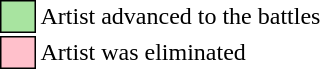<table class="toccolours" style="font-size: 100%; white-space: nowrap">
<tr>
<td style="background:#A8E4A0; border: 1px solid black">     </td>
<td>Artist advanced to the battles</td>
</tr>
<tr>
<td style="background:pink; border: 1px solid black">     </td>
<td>Artist was eliminated</td>
</tr>
</table>
